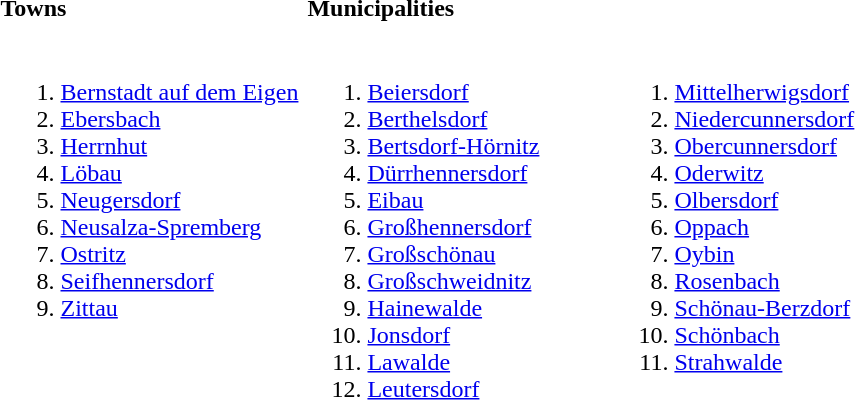<table>
<tr>
<th align=left width=33%>Towns</th>
<th align=left width=33%>Municipalities</th>
<th align=left width=33%></th>
</tr>
<tr valign=top>
<td><br><ol><li><a href='#'>Bernstadt auf dem Eigen</a></li><li><a href='#'>Ebersbach</a></li><li><a href='#'>Herrnhut</a></li><li><a href='#'>Löbau</a></li><li><a href='#'>Neugersdorf</a></li><li><a href='#'>Neusalza-Spremberg</a></li><li><a href='#'>Ostritz</a></li><li><a href='#'>Seifhennersdorf</a></li><li><a href='#'>Zittau</a></li></ol></td>
<td><br><ol><li><a href='#'>Beiersdorf</a></li><li><a href='#'>Berthelsdorf</a></li><li><a href='#'>Bertsdorf-Hörnitz</a></li><li><a href='#'>Dürrhennersdorf</a></li><li><a href='#'>Eibau</a></li><li><a href='#'>Großhennersdorf</a></li><li><a href='#'>Großschönau</a></li><li><a href='#'>Großschweidnitz</a></li><li><a href='#'>Hainewalde</a></li><li><a href='#'>Jonsdorf</a></li><li><a href='#'>Lawalde</a></li><li><a href='#'>Leutersdorf</a></li></ol></td>
<td><br><ol>
<li><a href='#'>Mittelherwigsdorf</a>
<li><a href='#'>Niedercunnersdorf</a>
<li><a href='#'>Obercunnersdorf</a>
<li><a href='#'>Oderwitz</a>
<li><a href='#'>Olbersdorf</a>
<li><a href='#'>Oppach</a>
<li><a href='#'>Oybin</a>
<li><a href='#'>Rosenbach</a>
<li><a href='#'>Schönau-Berzdorf</a>
<li><a href='#'>Schönbach</a>
<li><a href='#'>Strahwalde</a>
</ol></td>
</tr>
</table>
